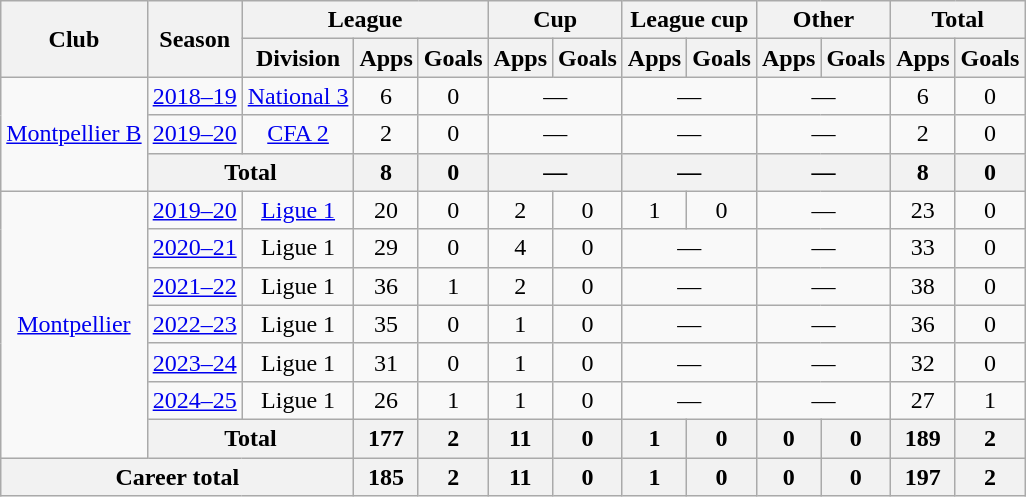<table class="wikitable" style="text-align:center">
<tr>
<th rowspan="2">Club</th>
<th rowspan="2">Season</th>
<th colspan="3">League</th>
<th colspan="2">Cup</th>
<th colspan="2">League cup</th>
<th colspan="2">Other</th>
<th colspan="2">Total</th>
</tr>
<tr>
<th>Division</th>
<th>Apps</th>
<th>Goals</th>
<th>Apps</th>
<th>Goals</th>
<th>Apps</th>
<th>Goals</th>
<th>Apps</th>
<th>Goals</th>
<th>Apps</th>
<th>Goals</th>
</tr>
<tr>
<td rowspan="3"><a href='#'>Montpellier B</a></td>
<td><a href='#'>2018–19</a></td>
<td><a href='#'>National 3</a></td>
<td>6</td>
<td>0</td>
<td colspan="2">—</td>
<td colspan="2">—</td>
<td colspan="2">—</td>
<td>6</td>
<td>0</td>
</tr>
<tr>
<td><a href='#'>2019–20</a></td>
<td><a href='#'>CFA 2</a></td>
<td>2</td>
<td>0</td>
<td colspan="2">—</td>
<td colspan="2">—</td>
<td colspan="2">—</td>
<td>2</td>
<td>0</td>
</tr>
<tr>
<th colspan="2">Total</th>
<th>8</th>
<th>0</th>
<th colspan="2">—</th>
<th colspan="2">—</th>
<th colspan="2">—</th>
<th>8</th>
<th>0</th>
</tr>
<tr>
<td rowspan="7"><a href='#'>Montpellier</a></td>
<td><a href='#'>2019–20</a></td>
<td><a href='#'>Ligue 1</a></td>
<td>20</td>
<td>0</td>
<td>2</td>
<td>0</td>
<td>1</td>
<td>0</td>
<td colspan="2">—</td>
<td>23</td>
<td>0</td>
</tr>
<tr>
<td><a href='#'>2020–21</a></td>
<td>Ligue 1</td>
<td>29</td>
<td>0</td>
<td>4</td>
<td>0</td>
<td colspan="2">—</td>
<td colspan="2">—</td>
<td>33</td>
<td>0</td>
</tr>
<tr>
<td><a href='#'>2021–22</a></td>
<td>Ligue 1</td>
<td>36</td>
<td>1</td>
<td>2</td>
<td>0</td>
<td colspan="2">—</td>
<td colspan="2">—</td>
<td>38</td>
<td>0</td>
</tr>
<tr>
<td><a href='#'>2022–23</a></td>
<td>Ligue 1</td>
<td>35</td>
<td>0</td>
<td>1</td>
<td>0</td>
<td colspan="2">—</td>
<td colspan="2">—</td>
<td>36</td>
<td>0</td>
</tr>
<tr>
<td><a href='#'>2023–24</a></td>
<td>Ligue 1</td>
<td>31</td>
<td>0</td>
<td>1</td>
<td>0</td>
<td colspan="2">—</td>
<td colspan="2">—</td>
<td>32</td>
<td>0</td>
</tr>
<tr>
<td><a href='#'>2024–25</a></td>
<td>Ligue 1</td>
<td>26</td>
<td>1</td>
<td>1</td>
<td>0</td>
<td colspan="2">—</td>
<td colspan="2">—</td>
<td>27</td>
<td>1</td>
</tr>
<tr>
<th colspan="2">Total</th>
<th>177</th>
<th>2</th>
<th>11</th>
<th>0</th>
<th>1</th>
<th>0</th>
<th>0</th>
<th>0</th>
<th>189</th>
<th>2</th>
</tr>
<tr>
<th colspan="3">Career total</th>
<th>185</th>
<th>2</th>
<th>11</th>
<th>0</th>
<th>1</th>
<th>0</th>
<th>0</th>
<th>0</th>
<th>197</th>
<th>2</th>
</tr>
</table>
